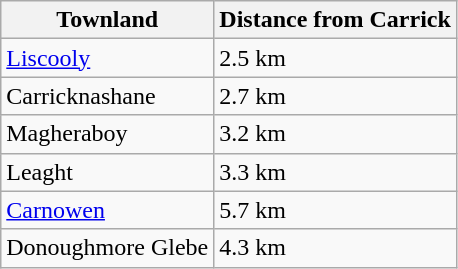<table class="wikitable">
<tr>
<th>Townland</th>
<th>Distance from Carrick</th>
</tr>
<tr>
<td><a href='#'>Liscooly</a></td>
<td>2.5 km</td>
</tr>
<tr>
<td>Carricknashane</td>
<td>2.7 km</td>
</tr>
<tr>
<td>Magheraboy</td>
<td>3.2 km</td>
</tr>
<tr>
<td>Leaght</td>
<td>3.3 km</td>
</tr>
<tr>
<td><a href='#'>Carnowen</a></td>
<td>5.7 km</td>
</tr>
<tr>
<td>Donoughmore Glebe</td>
<td>4.3 km</td>
</tr>
</table>
